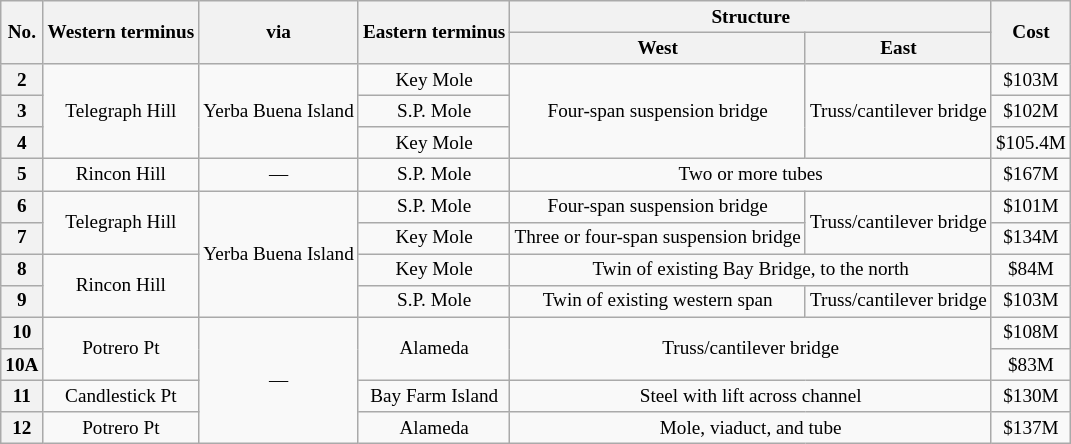<table class="wikitable sortable" style="font-size:80%;text-align:center;">
<tr>
<th rowspan=2>No.</th>
<th rowspan=2>Western terminus</th>
<th rowspan=2>via</th>
<th rowspan=2>Eastern terminus</th>
<th colspan=2>Structure</th>
<th rowspan=2>Cost</th>
</tr>
<tr>
<th>West</th>
<th>East</th>
</tr>
<tr>
<th>2</th>
<td rowspan=3>Telegraph Hill </td>
<td rowspan=3>Yerba Buena Island</td>
<td>Key Mole </td>
<td rowspan=3>Four-span suspension bridge</td>
<td rowspan=3>Truss/cantilever bridge</td>
<td>$103M</td>
</tr>
<tr>
<th>3</th>
<td>S.P. Mole </td>
<td>$102M</td>
</tr>
<tr>
<th>4</th>
<td>Key Mole </td>
<td>$105.4M</td>
</tr>
<tr>
<th>5</th>
<td>Rincon Hill </td>
<td>—</td>
<td>S.P. Mole </td>
<td colspan=2>Two or more tubes</td>
<td>$167M</td>
</tr>
<tr>
<th>6</th>
<td rowspan=2>Telegraph Hill </td>
<td rowspan=4>Yerba Buena Island</td>
<td>S.P. Mole </td>
<td>Four-span suspension bridge</td>
<td rowspan=2>Truss/cantilever bridge</td>
<td>$101M</td>
</tr>
<tr>
<th>7</th>
<td>Key Mole </td>
<td>Three or four-span suspension bridge</td>
<td>$134M</td>
</tr>
<tr>
<th>8</th>
<td rowspan=2>Rincon Hill </td>
<td>Key Mole </td>
<td colspan=2>Twin of existing Bay Bridge,  to the north</td>
<td>$84M</td>
</tr>
<tr>
<th>9</th>
<td>S.P. Mole </td>
<td>Twin of existing western span</td>
<td>Truss/cantilever bridge</td>
<td>$103M</td>
</tr>
<tr>
<th>10</th>
<td rowspan=2>Potrero Pt </td>
<td rowspan=4>—</td>
<td rowspan=2>Alameda </td>
<td rowspan=2 colspan=2>Truss/cantilever bridge</td>
<td>$108M</td>
</tr>
<tr>
<th>10A</th>
<td>$83M</td>
</tr>
<tr>
<th>11</th>
<td>Candlestick Pt </td>
<td>Bay Farm Island </td>
<td colspan=2>Steel with lift across channel</td>
<td>$130M</td>
</tr>
<tr>
<th>12</th>
<td>Potrero Pt </td>
<td>Alameda </td>
<td colspan=2>Mole, viaduct, and tube</td>
<td>$137M</td>
</tr>
</table>
